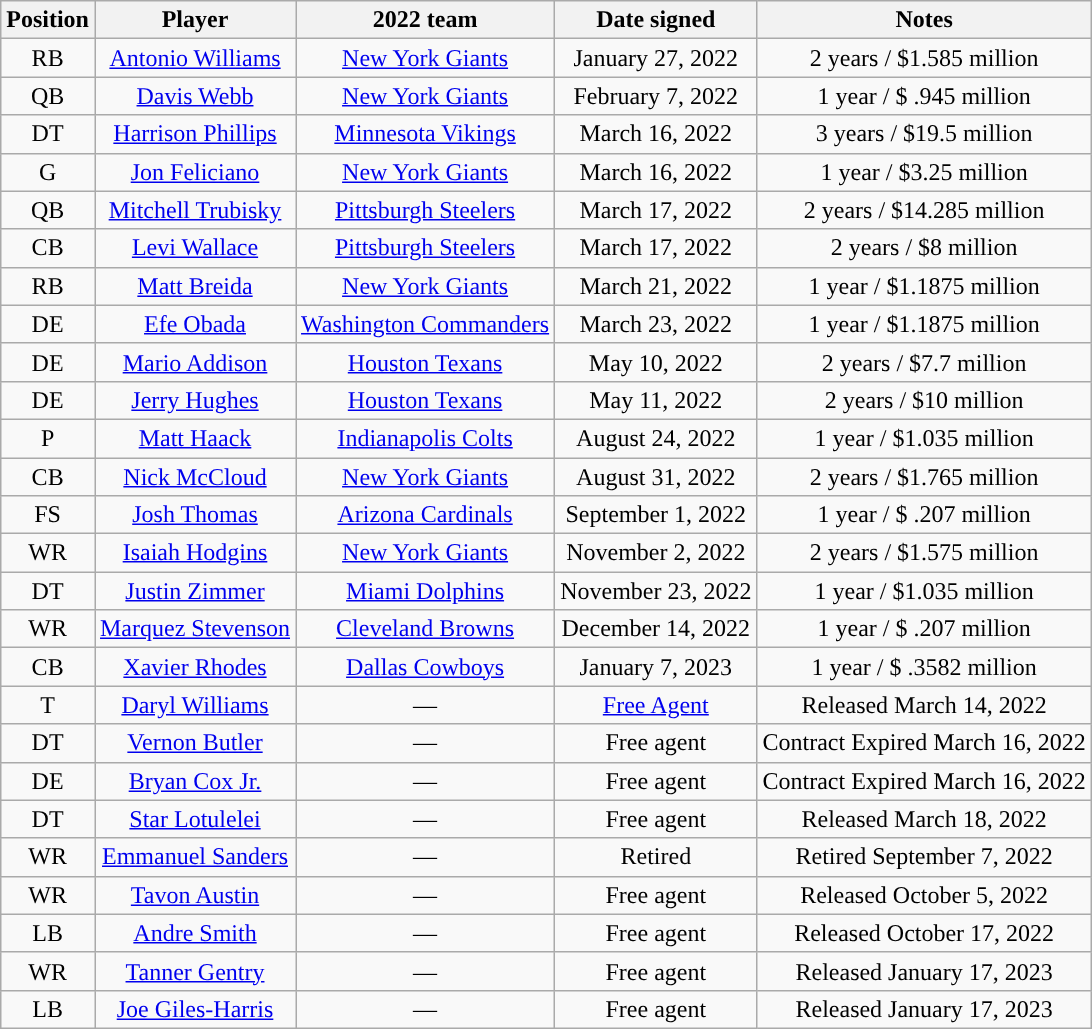<table class="wikitable sortable" style="text-align:center">
<tr>
<th>Position</th>
<th>Player</th>
<th>2022 team</th>
<th>Date signed</th>
<th>Notes</th>
</tr>
<tr>
<td>RB</td>
<td><a href='#'>Antonio Williams</a></td>
<td><a href='#'>New York Giants</a></td>
<td>January 27, 2022</td>
<td>2 years / $1.585 million</td>
</tr>
<tr>
<td>QB</td>
<td><a href='#'>Davis Webb</a></td>
<td><a href='#'>New York Giants</a></td>
<td>February 7, 2022</td>
<td>1 year / $ .945 million</td>
</tr>
<tr>
<td>DT</td>
<td><a href='#'>Harrison Phillips</a></td>
<td><a href='#'>Minnesota Vikings</a></td>
<td>March 16, 2022</td>
<td>3 years / $19.5 million</td>
</tr>
<tr>
<td>G</td>
<td><a href='#'>Jon Feliciano</a></td>
<td><a href='#'>New York Giants</a></td>
<td>March 16, 2022</td>
<td>1 year / $3.25 million</td>
</tr>
<tr>
<td>QB</td>
<td><a href='#'>Mitchell Trubisky</a></td>
<td><a href='#'>Pittsburgh Steelers</a></td>
<td>March 17, 2022</td>
<td>2 years / $14.285 million</td>
</tr>
<tr>
<td>CB</td>
<td><a href='#'>Levi Wallace</a></td>
<td><a href='#'>Pittsburgh Steelers</a></td>
<td>March 17, 2022</td>
<td>2 years / $8 million</td>
</tr>
<tr>
<td>RB</td>
<td><a href='#'>Matt Breida</a></td>
<td><a href='#'>New York Giants</a></td>
<td>March 21, 2022</td>
<td>1 year / $1.1875 million</td>
</tr>
<tr>
<td>DE</td>
<td><a href='#'>Efe Obada</a></td>
<td><a href='#'>Washington Commanders</a></td>
<td>March 23, 2022</td>
<td>1 year / $1.1875 million</td>
</tr>
<tr>
<td>DE</td>
<td><a href='#'>Mario Addison</a></td>
<td><a href='#'>Houston Texans</a></td>
<td>May 10, 2022</td>
<td>2 years / $7.7 million</td>
</tr>
<tr>
<td>DE</td>
<td><a href='#'>Jerry Hughes</a></td>
<td><a href='#'>Houston Texans</a></td>
<td>May 11, 2022</td>
<td>2 years / $10 million</td>
</tr>
<tr>
<td>P</td>
<td><a href='#'>Matt Haack</a></td>
<td><a href='#'>Indianapolis Colts</a></td>
<td>August 24, 2022</td>
<td>1 year / $1.035 million</td>
</tr>
<tr>
<td>CB</td>
<td><a href='#'>Nick McCloud</a></td>
<td><a href='#'>New York Giants</a></td>
<td>August 31, 2022</td>
<td>2 years / $1.765 million</td>
</tr>
<tr>
<td>FS</td>
<td><a href='#'>Josh Thomas</a></td>
<td><a href='#'>Arizona Cardinals</a></td>
<td>September 1, 2022</td>
<td>1 year / $ .207 million<br></td>
</tr>
<tr>
<td>WR</td>
<td><a href='#'>Isaiah Hodgins</a></td>
<td><a href='#'>New York Giants</a></td>
<td>November 2, 2022</td>
<td>2 years / $1.575 million</td>
</tr>
<tr>
<td>DT</td>
<td><a href='#'>Justin Zimmer</a></td>
<td><a href='#'>Miami Dolphins</a></td>
<td>November 23, 2022</td>
<td>1 year / $1.035 million</td>
</tr>
<tr>
<td>WR</td>
<td><a href='#'>Marquez Stevenson</a></td>
<td><a href='#'>Cleveland Browns</a></td>
<td>December 14, 2022</td>
<td>1 year / $ .207 million</td>
</tr>
<tr>
<td>CB</td>
<td><a href='#'>Xavier Rhodes</a></td>
<td><a href='#'>Dallas Cowboys</a></td>
<td>January 7, 2023</td>
<td>1 year / $ .3582 million<br>
</td>
</tr>
<tr>
<td>T</td>
<td><a href='#'>Daryl Williams</a></td>
<td>—</td>
<td><a href='#'>Free Agent</a></td>
<td>Released March 14, 2022</td>
</tr>
<tr>
<td>DT</td>
<td><a href='#'>Vernon Butler</a></td>
<td>—</td>
<td>Free agent</td>
<td>Contract Expired March 16, 2022</td>
</tr>
<tr>
<td>DE</td>
<td><a href='#'>Bryan Cox Jr.</a></td>
<td>—</td>
<td>Free agent</td>
<td>Contract Expired March 16, 2022</td>
</tr>
<tr>
<td>DT</td>
<td><a href='#'>Star Lotulelei</a></td>
<td>—</td>
<td>Free agent</td>
<td>Released March 18, 2022<br></td>
</tr>
<tr>
<td>WR</td>
<td><a href='#'>Emmanuel Sanders</a></td>
<td>—</td>
<td>Retired</td>
<td>Retired September 7, 2022</td>
</tr>
<tr>
<td>WR</td>
<td><a href='#'>Tavon Austin</a></td>
<td>—</td>
<td>Free agent</td>
<td>Released October 5, 2022</td>
</tr>
<tr>
<td>LB</td>
<td><a href='#'>Andre Smith</a></td>
<td>—</td>
<td>Free agent</td>
<td>Released October 17, 2022<br></td>
</tr>
<tr>
<td>WR</td>
<td><a href='#'>Tanner Gentry</a></td>
<td>—</td>
<td>Free agent</td>
<td>Released January 17, 2023</td>
</tr>
<tr>
<td>LB</td>
<td><a href='#'>Joe Giles-Harris</a></td>
<td>—</td>
<td>Free agent</td>
<td>Released January 17, 2023</td>
</tr>
</table>
